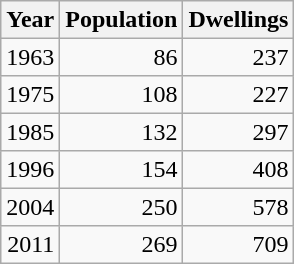<table class="wikitable" style="line-height:1.1em;">
<tr>
<th>Year</th>
<th>Population</th>
<th>Dwellings</th>
</tr>
<tr align="right">
<td>1963</td>
<td>86</td>
<td>237</td>
</tr>
<tr align="right">
<td>1975</td>
<td>108</td>
<td>227</td>
</tr>
<tr align="right">
<td>1985</td>
<td>132</td>
<td>297</td>
</tr>
<tr align="right">
<td>1996</td>
<td>154</td>
<td>408</td>
</tr>
<tr align="right">
<td>2004</td>
<td>250</td>
<td>578</td>
</tr>
<tr align="right">
<td>2011</td>
<td>269</td>
<td>709</td>
</tr>
</table>
